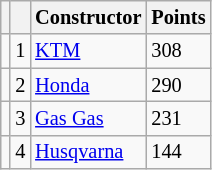<table class="wikitable" style="font-size: 85%;">
<tr>
<th></th>
<th></th>
<th>Constructor</th>
<th>Points</th>
</tr>
<tr>
<td></td>
<td align=center>1</td>
<td> <a href='#'>KTM</a></td>
<td align=left>308</td>
</tr>
<tr>
<td></td>
<td align=center>2</td>
<td> <a href='#'>Honda</a></td>
<td align=left>290</td>
</tr>
<tr>
<td></td>
<td align=center>3</td>
<td> <a href='#'>Gas Gas</a></td>
<td align=left>231</td>
</tr>
<tr>
<td></td>
<td align=center>4</td>
<td> <a href='#'>Husqvarna</a></td>
<td align=left>144</td>
</tr>
</table>
